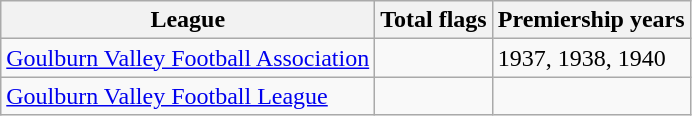<table class="wikitable">
<tr>
<th>League</th>
<th>Total flags</th>
<th>Premiership years</th>
</tr>
<tr>
<td><a href='#'>Goulburn Valley Football Association</a></td>
<td></td>
<td><div>1937, 1938, 1940</div></td>
</tr>
<tr>
<td><a href='#'>Goulburn Valley Football League</a></td>
<td></td>
<td></td>
</tr>
</table>
